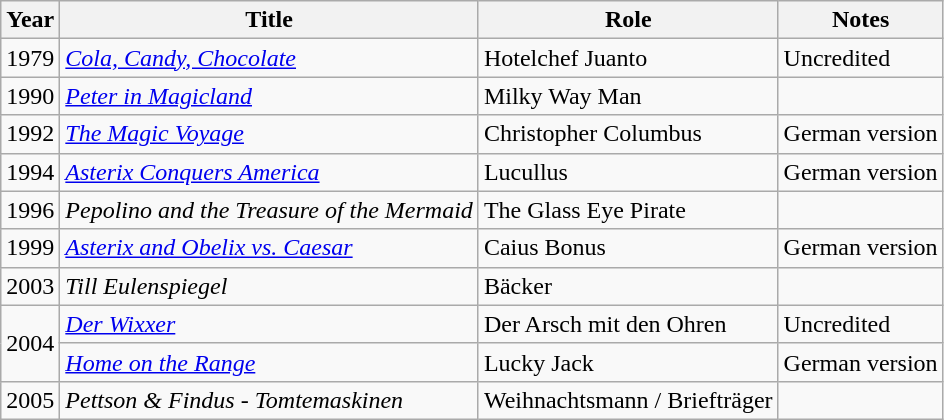<table class="wikitable">
<tr>
<th>Year</th>
<th>Title</th>
<th>Role</th>
<th>Notes</th>
</tr>
<tr>
<td>1979</td>
<td><em><a href='#'>Cola, Candy, Chocolate</a></em></td>
<td>Hotelchef Juanto</td>
<td>Uncredited</td>
</tr>
<tr>
<td>1990</td>
<td><em><a href='#'>Peter in Magicland</a></em></td>
<td>Milky Way Man</td>
<td></td>
</tr>
<tr>
<td>1992</td>
<td><em><a href='#'>The Magic Voyage</a></em></td>
<td>Christopher Columbus</td>
<td>German version</td>
</tr>
<tr>
<td>1994</td>
<td><em><a href='#'>Asterix Conquers America</a></em></td>
<td>Lucullus</td>
<td>German version</td>
</tr>
<tr>
<td>1996</td>
<td><em>Pepolino and the Treasure of the Mermaid</em></td>
<td>The Glass Eye Pirate</td>
<td></td>
</tr>
<tr>
<td>1999</td>
<td><em><a href='#'>Asterix and Obelix vs. Caesar</a></em></td>
<td>Caius Bonus</td>
<td>German version</td>
</tr>
<tr>
<td>2003</td>
<td><em>Till Eulenspiegel</em></td>
<td>Bäcker</td>
<td></td>
</tr>
<tr>
<td rowspan="2">2004</td>
<td><em><a href='#'>Der Wixxer</a></em></td>
<td>Der Arsch mit den Ohren</td>
<td>Uncredited</td>
</tr>
<tr>
<td><em><a href='#'>Home on the Range</a></em></td>
<td>Lucky Jack</td>
<td>German version</td>
</tr>
<tr>
<td>2005</td>
<td><em>Pettson & Findus - Tomtemaskinen</em></td>
<td>Weihnachtsmann / Briefträger</td>
<td></td>
</tr>
</table>
